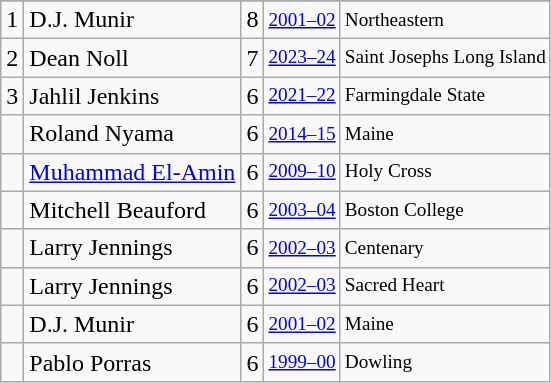<table class="wikitable">
<tr>
</tr>
<tr>
<td>1</td>
<td>D.J. Munir</td>
<td>8</td>
<td style="font-size:80%;"><a href='#'>2001–02</a></td>
<td style="font-size:80%;">Northeastern</td>
</tr>
<tr>
<td>2</td>
<td>Dean Noll</td>
<td>7</td>
<td style="font-size:80%;"><a href='#'>2023–24</a></td>
<td style="font-size:80%;">Saint Josephs Long Island</td>
</tr>
<tr>
<td>3</td>
<td>Jahlil Jenkins</td>
<td>6</td>
<td style="font-size:80%;"><a href='#'>2021–22</a></td>
<td style="font-size:80%;">Farmingdale State</td>
</tr>
<tr>
<td></td>
<td>Roland Nyama</td>
<td>6</td>
<td style="font-size:80%;"><a href='#'>2014–15</a></td>
<td style="font-size:80%;">Maine</td>
</tr>
<tr>
<td></td>
<td><a href='#'>Muhammad El-Amin</a></td>
<td>6</td>
<td style="font-size:80%;"><a href='#'>2009–10</a></td>
<td style="font-size:80%;">Holy Cross</td>
</tr>
<tr>
<td></td>
<td>Mitchell Beauford</td>
<td>6</td>
<td style="font-size:80%;"><a href='#'>2003–04</a></td>
<td style="font-size:80%;">Boston College</td>
</tr>
<tr>
<td></td>
<td>Larry Jennings</td>
<td>6</td>
<td style="font-size:80%;"><a href='#'>2002–03</a></td>
<td style="font-size:80%;">Centenary</td>
</tr>
<tr>
<td></td>
<td>Larry Jennings</td>
<td>6</td>
<td style="font-size:80%;"><a href='#'>2002–03</a></td>
<td style="font-size:80%;">Sacred Heart</td>
</tr>
<tr>
<td></td>
<td>D.J. Munir</td>
<td>6</td>
<td style="font-size:80%;"><a href='#'>2001–02</a></td>
<td style="font-size:80%;">Maine</td>
</tr>
<tr>
<td></td>
<td>Pablo Porras</td>
<td>6</td>
<td style="font-size:80%;"><a href='#'>1999–00</a></td>
<td style="font-size:80%;">Dowling</td>
</tr>
</table>
